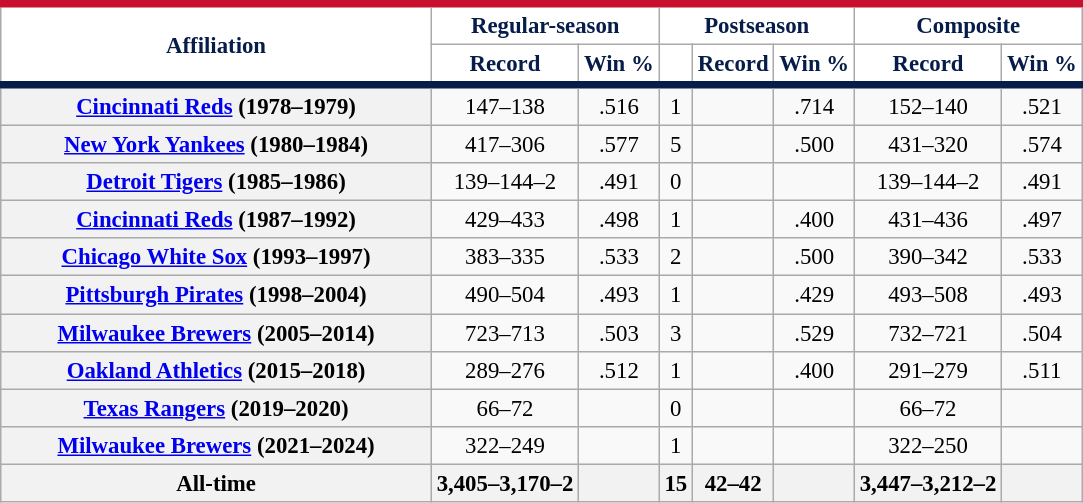<table class="wikitable sortable plainrowheaders" style="font-size: 95%; text-align:center;">
<tr>
<th rowspan="2" scope="col" style="background-color:#ffffff; border-top:#c8102e 5px solid; border-bottom:#071d49 5px solid; color:#071d49" width="280px">Affiliation</th>
<th colspan="2" scope="col" style="background-color:#ffffff; border-top:#c8102e 5px solid; color:#071d49">Regular-season</th>
<th colspan="3" scope="col" style="background-color:#ffffff; border-top:#c8102e 5px solid; color:#071d49">Postseason</th>
<th colspan="2" scope="col" style="background-color:#ffffff; border-top:#c8102e 5px solid; color:#071d49">Composite</th>
</tr>
<tr>
<th scope="col" style="background-color:#ffffff; border-bottom:#071d49 5px solid; color:#071d49">Record</th>
<th scope="col" style="background-color:#ffffff; border-bottom:#071d49 5px solid; color:#071d49">Win %</th>
<th scope="col" style="background-color:#ffffff; border-bottom:#071d49 5px solid; color:#071d49"></th>
<th scope="col" style="background-color:#ffffff; border-bottom:#071d49 5px solid; color:#071d49">Record</th>
<th scope="col" style="background-color:#ffffff; border-bottom:#071d49 5px solid; color:#071d49">Win %</th>
<th scope="col" style="background-color:#ffffff; border-bottom:#071d49 5px solid; color:#071d49">Record</th>
<th scope="col" style="background-color:#ffffff; border-bottom:#071d49 5px solid; color:#071d49">Win %</th>
</tr>
<tr>
<th scope="row"><a href='#'>Cincinnati Reds</a> (1978–1979)</th>
<td>147–138</td>
<td>.516</td>
<td>1</td>
<td></td>
<td>.714</td>
<td>152–140</td>
<td>.521</td>
</tr>
<tr>
<th scope="row"><a href='#'>New York Yankees</a> (1980–1984)</th>
<td>417–306</td>
<td>.577</td>
<td>5</td>
<td></td>
<td>.500</td>
<td>431–320</td>
<td>.574</td>
</tr>
<tr>
<th scope="row"><a href='#'>Detroit Tigers</a> (1985–1986)</th>
<td>139–144–2</td>
<td>.491</td>
<td>0</td>
<td></td>
<td></td>
<td>139–144–2</td>
<td>.491</td>
</tr>
<tr>
<th scope="row"><a href='#'>Cincinnati Reds</a> (1987–1992)</th>
<td>429–433</td>
<td>.498</td>
<td>1</td>
<td></td>
<td>.400</td>
<td>431–436</td>
<td>.497</td>
</tr>
<tr>
<th scope="row"><a href='#'>Chicago White Sox</a> (1993–1997)</th>
<td>383–335</td>
<td>.533</td>
<td>2</td>
<td></td>
<td>.500</td>
<td>390–342</td>
<td>.533</td>
</tr>
<tr>
<th scope="row"><a href='#'>Pittsburgh Pirates</a> (1998–2004)</th>
<td>490–504</td>
<td>.493</td>
<td>1</td>
<td></td>
<td>.429</td>
<td>493–508</td>
<td>.493</td>
</tr>
<tr>
<th scope="row"><a href='#'>Milwaukee Brewers</a> (2005–2014)</th>
<td>723–713</td>
<td>.503</td>
<td>3</td>
<td></td>
<td>.529</td>
<td>732–721</td>
<td>.504</td>
</tr>
<tr>
<th scope="row"><a href='#'>Oakland Athletics</a> (2015–2018)</th>
<td>289–276</td>
<td>.512</td>
<td>1</td>
<td></td>
<td>.400</td>
<td>291–279</td>
<td>.511</td>
</tr>
<tr>
<th scope="row"><a href='#'>Texas Rangers</a> (2019–2020)</th>
<td>66–72</td>
<td></td>
<td>0</td>
<td></td>
<td></td>
<td>66–72</td>
<td></td>
</tr>
<tr>
<th scope="row"><a href='#'>Milwaukee Brewers</a> (2021–2024)</th>
<td>322–249</td>
<td></td>
<td>1</td>
<td></td>
<td></td>
<td>322–250</td>
<td></td>
</tr>
<tr>
<th scope="row"><strong>All-time</strong></th>
<th>3,405–3,170–2</th>
<th></th>
<th>15</th>
<th>42–42</th>
<th></th>
<th>3,447–3,212–2</th>
<th></th>
</tr>
</table>
